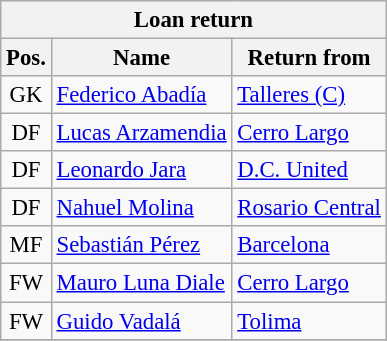<table class="wikitable" style="font-size:95%;">
<tr>
<th colspan="5">Loan return</th>
</tr>
<tr>
<th>Pos.</th>
<th>Name</th>
<th>Return from</th>
</tr>
<tr>
<td align="center">GK</td>
<td> <a href='#'>Federico Abadía</a></td>
<td> <a href='#'>Talleres (C)</a></td>
</tr>
<tr>
<td align="center">DF</td>
<td> <a href='#'>Lucas Arzamendia</a></td>
<td> <a href='#'>Cerro Largo</a></td>
</tr>
<tr>
<td align="center">DF</td>
<td> <a href='#'>Leonardo Jara</a></td>
<td> <a href='#'>D.C. United</a></td>
</tr>
<tr>
<td align="center">DF</td>
<td> <a href='#'>Nahuel Molina</a></td>
<td> <a href='#'>Rosario Central</a></td>
</tr>
<tr>
<td align="center">MF</td>
<td> <a href='#'>Sebastián Pérez</a></td>
<td> <a href='#'>Barcelona</a></td>
</tr>
<tr>
<td align="center">FW</td>
<td> <a href='#'>Mauro Luna Diale</a></td>
<td> <a href='#'>Cerro Largo</a></td>
</tr>
<tr>
<td align="center">FW</td>
<td> <a href='#'>Guido Vadalá</a></td>
<td> <a href='#'>Tolima</a></td>
</tr>
<tr>
</tr>
</table>
